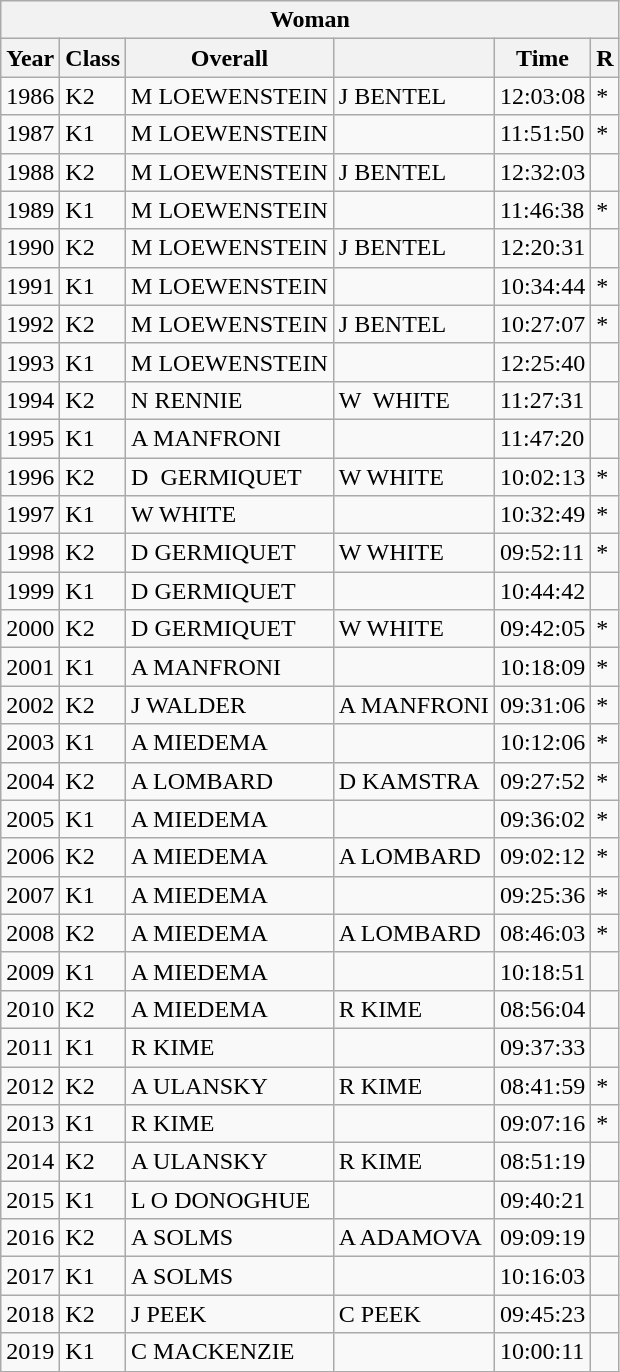<table class="wikitable">
<tr>
<th colspan="6">Woman</th>
</tr>
<tr>
<th>Year</th>
<th>Class</th>
<th>Overall</th>
<th></th>
<th>Time</th>
<th>R</th>
</tr>
<tr>
<td>1986</td>
<td>K2</td>
<td>M LOEWENSTEIN</td>
<td>J BENTEL</td>
<td>12:03:08</td>
<td>*</td>
</tr>
<tr>
<td>1987</td>
<td>K1</td>
<td>M LOEWENSTEIN</td>
<td></td>
<td>11:51:50</td>
<td>*</td>
</tr>
<tr>
<td>1988</td>
<td>K2</td>
<td>M LOEWENSTEIN</td>
<td>J BENTEL</td>
<td>12:32:03</td>
<td></td>
</tr>
<tr>
<td>1989</td>
<td>K1</td>
<td>M LOEWENSTEIN</td>
<td></td>
<td>11:46:38</td>
<td>*</td>
</tr>
<tr>
<td>1990</td>
<td>K2</td>
<td>M LOEWENSTEIN</td>
<td>J BENTEL</td>
<td>12:20:31</td>
<td></td>
</tr>
<tr>
<td>1991</td>
<td>K1</td>
<td>M LOEWENSTEIN</td>
<td></td>
<td>10:34:44</td>
<td>*</td>
</tr>
<tr>
<td>1992</td>
<td>K2</td>
<td>M LOEWENSTEIN</td>
<td>J BENTEL</td>
<td>10:27:07</td>
<td>*</td>
</tr>
<tr>
<td>1993</td>
<td>K1</td>
<td>M LOEWENSTEIN</td>
<td></td>
<td>12:25:40</td>
<td></td>
</tr>
<tr>
<td>1994</td>
<td>K2</td>
<td>N RENNIE</td>
<td>W  WHITE</td>
<td>11:27:31</td>
<td></td>
</tr>
<tr>
<td>1995</td>
<td>K1</td>
<td>A MANFRONI</td>
<td></td>
<td>11:47:20</td>
<td></td>
</tr>
<tr>
<td>1996</td>
<td>K2</td>
<td>D  GERMIQUET</td>
<td>W WHITE</td>
<td>10:02:13</td>
<td>*</td>
</tr>
<tr>
<td>1997</td>
<td>K1</td>
<td>W WHITE</td>
<td></td>
<td>10:32:49</td>
<td>*</td>
</tr>
<tr>
<td>1998</td>
<td>K2</td>
<td>D GERMIQUET</td>
<td>W WHITE</td>
<td>09:52:11</td>
<td>*</td>
</tr>
<tr>
<td>1999</td>
<td>K1</td>
<td>D GERMIQUET</td>
<td></td>
<td>10:44:42</td>
<td></td>
</tr>
<tr>
<td>2000</td>
<td>K2</td>
<td>D GERMIQUET</td>
<td>W WHITE</td>
<td>09:42:05</td>
<td>*</td>
</tr>
<tr>
<td>2001</td>
<td>K1</td>
<td>A MANFRONI</td>
<td></td>
<td>10:18:09</td>
<td>*</td>
</tr>
<tr>
<td>2002</td>
<td>K2</td>
<td>J WALDER</td>
<td>A MANFRONI</td>
<td>09:31:06</td>
<td>*</td>
</tr>
<tr>
<td>2003</td>
<td>K1</td>
<td>A MIEDEMA</td>
<td></td>
<td>10:12:06</td>
<td>*</td>
</tr>
<tr>
<td>2004</td>
<td>K2</td>
<td>A LOMBARD</td>
<td>D KAMSTRA</td>
<td>09:27:52</td>
<td>*</td>
</tr>
<tr>
<td>2005</td>
<td>K1</td>
<td>A MIEDEMA</td>
<td></td>
<td>09:36:02</td>
<td>*</td>
</tr>
<tr>
<td>2006</td>
<td>K2</td>
<td>A MIEDEMA</td>
<td>A LOMBARD</td>
<td>09:02:12</td>
<td>*</td>
</tr>
<tr>
<td>2007</td>
<td>K1</td>
<td>A MIEDEMA</td>
<td></td>
<td>09:25:36</td>
<td>*</td>
</tr>
<tr>
<td>2008</td>
<td>K2</td>
<td>A MIEDEMA</td>
<td>A LOMBARD</td>
<td>08:46:03</td>
<td>*</td>
</tr>
<tr>
<td>2009</td>
<td>K1</td>
<td>A MIEDEMA</td>
<td></td>
<td>10:18:51</td>
<td></td>
</tr>
<tr>
<td>2010</td>
<td>K2</td>
<td>A MIEDEMA</td>
<td>R KIME</td>
<td>08:56:04</td>
<td></td>
</tr>
<tr>
<td>2011</td>
<td>K1</td>
<td>R KIME</td>
<td></td>
<td>09:37:33</td>
<td></td>
</tr>
<tr>
<td>2012</td>
<td>K2</td>
<td>A ULANSKY</td>
<td>R KIME</td>
<td>08:41:59</td>
<td>*</td>
</tr>
<tr>
<td>2013</td>
<td>K1</td>
<td>R KIME</td>
<td></td>
<td>09:07:16</td>
<td>*</td>
</tr>
<tr>
<td>2014</td>
<td>K2</td>
<td>A ULANSKY</td>
<td>R KIME</td>
<td>08:51:19</td>
<td></td>
</tr>
<tr>
<td>2015</td>
<td>K1</td>
<td>L O DONOGHUE</td>
<td></td>
<td>09:40:21</td>
<td></td>
</tr>
<tr>
<td>2016</td>
<td>K2</td>
<td>A SOLMS</td>
<td>A ADAMOVA</td>
<td>09:09:19</td>
<td></td>
</tr>
<tr>
<td>2017</td>
<td>K1</td>
<td>A SOLMS</td>
<td></td>
<td>10:16:03</td>
<td></td>
</tr>
<tr>
<td>2018</td>
<td>K2</td>
<td>J PEEK</td>
<td>C PEEK</td>
<td>09:45:23</td>
<td></td>
</tr>
<tr>
<td>2019</td>
<td>K1</td>
<td>C MACKENZIE</td>
<td></td>
<td>10:00:11</td>
<td></td>
</tr>
</table>
